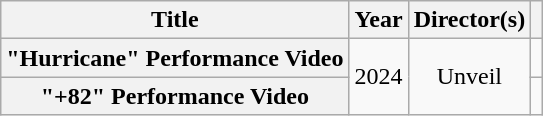<table class="wikitable plainrowheaders" style="text-align:center">
<tr>
<th scope="col">Title</th>
<th scope="col">Year</th>
<th scope="col">Director(s)</th>
<th scope="col"></th>
</tr>
<tr>
<th scope="row">"Hurricane" Performance Video</th>
<td rowspan="2">2024</td>
<td rowspan="2">Unveil</td>
<td></td>
</tr>
<tr>
<th scope="row">"+82" Performance Video</th>
<td></td>
</tr>
</table>
